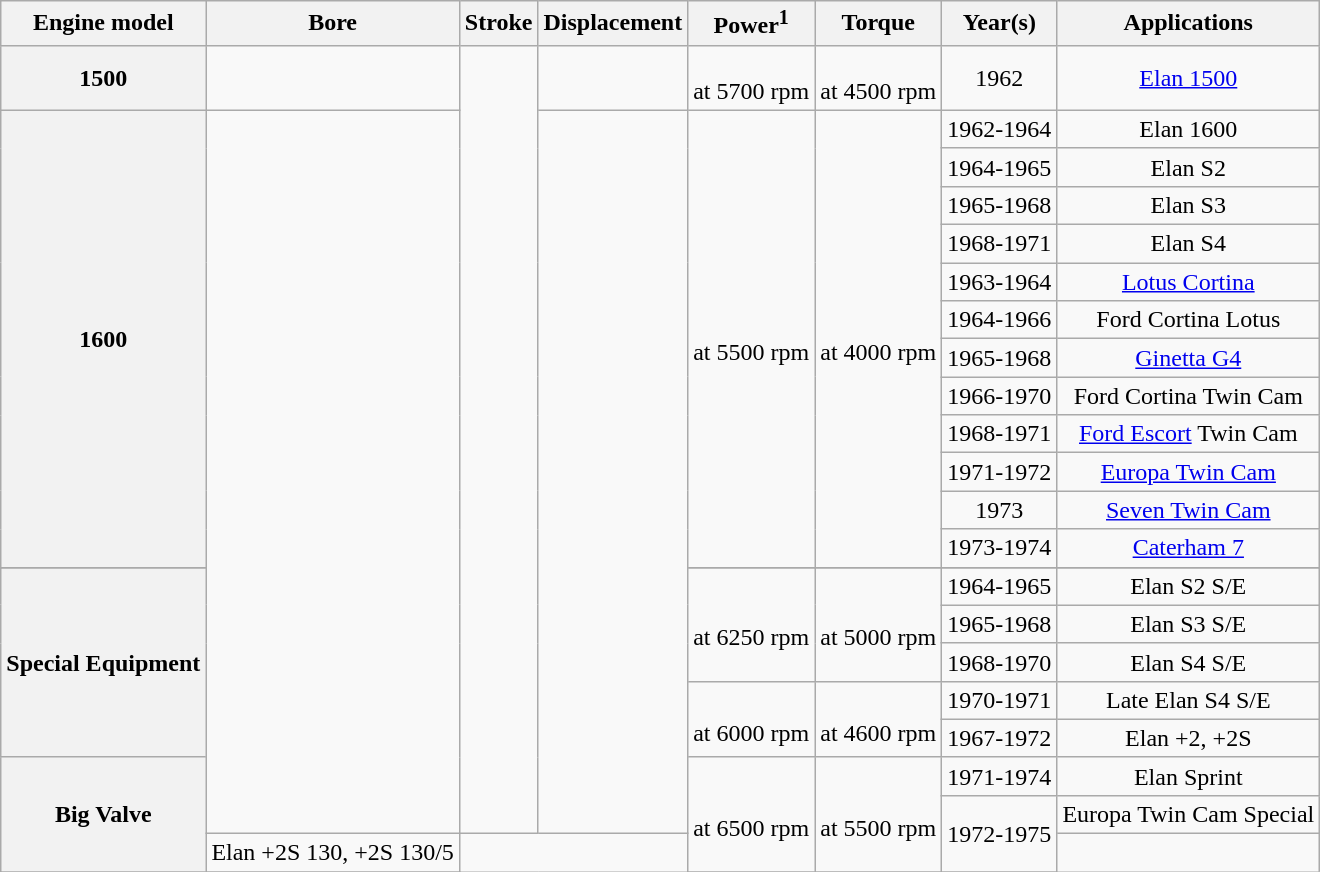<table class="wikitable"  style="align:center; text-align:center">
<tr>
<th>Engine model</th>
<th>Bore</th>
<th>Stroke</th>
<th>Displacement</th>
<th>Power<sup>1</sup></th>
<th>Torque</th>
<th>Year(s)</th>
<th>Applications</th>
</tr>
<tr>
<th>1500</th>
<td></td>
<td rowspan="21"></td>
<td></td>
<td><br>at 5700 rpm</td>
<td><br>at 4500 rpm</td>
<td>1962</td>
<td><a href='#'>Elan 1500</a></td>
</tr>
<tr>
<th rowspan="12" ">1600</th>
<td rowspan="20"></td>
<td rowspan="20" "></td>
<td rowspan="12" "><br>at 5500 rpm</td>
<td rowspan="12" "><br>at 4000 rpm</td>
<td>1962-1964</td>
<td>Elan 1600</td>
</tr>
<tr>
<td>1964-1965</td>
<td>Elan S2</td>
</tr>
<tr>
<td>1965-1968</td>
<td>Elan S3</td>
</tr>
<tr>
<td>1968-1971</td>
<td>Elan S4</td>
</tr>
<tr>
<td>1963-1964</td>
<td><a href='#'>Lotus Cortina</a></td>
</tr>
<tr>
<td>1964-1966</td>
<td>Ford Cortina Lotus</td>
</tr>
<tr>
<td>1965-1968</td>
<td><a href='#'>Ginetta G4</a></td>
</tr>
<tr>
<td>1966-1970</td>
<td>Ford Cortina Twin Cam</td>
</tr>
<tr>
<td>1968-1971</td>
<td><a href='#'>Ford Escort</a> Twin Cam</td>
</tr>
<tr>
<td>1971-1972</td>
<td><a href='#'>Europa Twin Cam</a></td>
</tr>
<tr>
<td>1973</td>
<td><a href='#'>Seven Twin Cam</a></td>
</tr>
<tr>
<td>1973-1974</td>
<td><a href='#'>Caterham 7</a></td>
</tr>
<tr>
</tr>
<tr>
<th " rowspan="5">Special Equipment</th>
<td " rowspan="3"><br>at 6250 rpm</td>
<td " rowspan="3"><br>at 5000 rpm</td>
<td>1964-1965</td>
<td>Elan S2 S/E</td>
</tr>
<tr>
<td>1965-1968</td>
<td>Elan S3 S/E</td>
</tr>
<tr>
<td>1968-1970</td>
<td>Elan S4 S/E</td>
</tr>
<tr>
<td " rowspan="2"><br>at 6000 rpm</td>
<td " rowspan="2"><br>at 4600 rpm</td>
<td>1970-1971</td>
<td>Late Elan S4 S/E</td>
</tr>
<tr>
<td>1967-1972</td>
<td>Elan +2, +2S</td>
</tr>
<tr>
<th " rowspan="3">Big Valve</th>
<td " rowspan="3"><br>at 6500 rpm</td>
<td " rowspan="3"><br>at 5500 rpm</td>
<td>1971-1974</td>
<td>Elan Sprint</td>
</tr>
<tr>
<td " rowspan="2">1972-1975</td>
<td>Europa Twin Cam Special</td>
</tr>
<tr>
<td>Elan +2S 130, +2S 130/5</td>
</tr>
<tr>
</tr>
</table>
